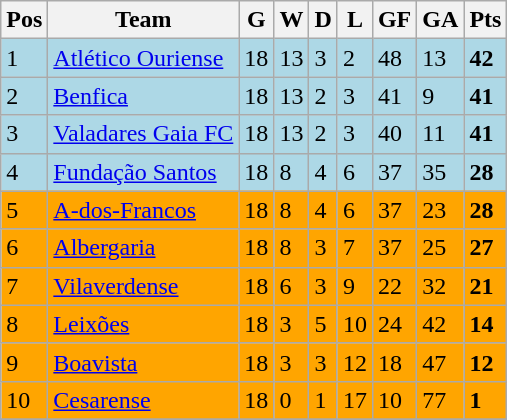<table class="wikitable">
<tr>
<th>Pos</th>
<th>Team</th>
<th>G</th>
<th>W</th>
<th>D</th>
<th>L</th>
<th>GF</th>
<th>GA</th>
<th>Pts</th>
</tr>
<tr bgcolor=lightblue>
<td>1</td>
<td><a href='#'>Atlético Ouriense</a></td>
<td>18</td>
<td>13</td>
<td>3</td>
<td>2</td>
<td>48</td>
<td>13</td>
<td><strong>42</strong></td>
</tr>
<tr bgcolor=lightblue>
<td>2</td>
<td><a href='#'>Benfica</a></td>
<td>18</td>
<td>13</td>
<td>2</td>
<td>3</td>
<td>41</td>
<td>9</td>
<td><strong>41</strong></td>
</tr>
<tr bgcolor=lightblue>
<td>3</td>
<td><a href='#'>Valadares Gaia FC</a></td>
<td>18</td>
<td>13</td>
<td>2</td>
<td>3</td>
<td>40</td>
<td>11</td>
<td><strong>41</strong></td>
</tr>
<tr bgcolor=lightblue>
<td>4</td>
<td><a href='#'>Fundação Santos</a></td>
<td>18</td>
<td>8</td>
<td>4</td>
<td>6</td>
<td>37</td>
<td>35</td>
<td><strong>28</strong></td>
</tr>
<tr bgcolor=orange>
<td>5</td>
<td><a href='#'>A-dos-Francos</a></td>
<td>18</td>
<td>8</td>
<td>4</td>
<td>6</td>
<td>37</td>
<td>23</td>
<td><strong>28</strong></td>
</tr>
<tr bgcolor=orange>
<td>6</td>
<td><a href='#'>Albergaria</a></td>
<td>18</td>
<td>8</td>
<td>3</td>
<td>7</td>
<td>37</td>
<td>25</td>
<td><strong>27</strong></td>
</tr>
<tr bgcolor=orange>
<td>7</td>
<td><a href='#'>Vilaverdense</a></td>
<td>18</td>
<td>6</td>
<td>3</td>
<td>9</td>
<td>22</td>
<td>32</td>
<td><strong>21</strong></td>
</tr>
<tr bgcolor=orange>
<td>8</td>
<td><a href='#'>Leixões</a></td>
<td>18</td>
<td>3</td>
<td>5</td>
<td>10</td>
<td>24</td>
<td>42</td>
<td><strong>14</strong></td>
</tr>
<tr bgcolor=orange>
<td>9</td>
<td><a href='#'>Boavista</a></td>
<td>18</td>
<td>3</td>
<td>3</td>
<td>12</td>
<td>18</td>
<td>47</td>
<td><strong>12</strong></td>
</tr>
<tr bgcolor=orange>
<td>10</td>
<td><a href='#'>Cesarense</a></td>
<td>18</td>
<td>0</td>
<td>1</td>
<td>17</td>
<td>10</td>
<td>77</td>
<td><strong>1</strong></td>
</tr>
<tr>
</tr>
</table>
